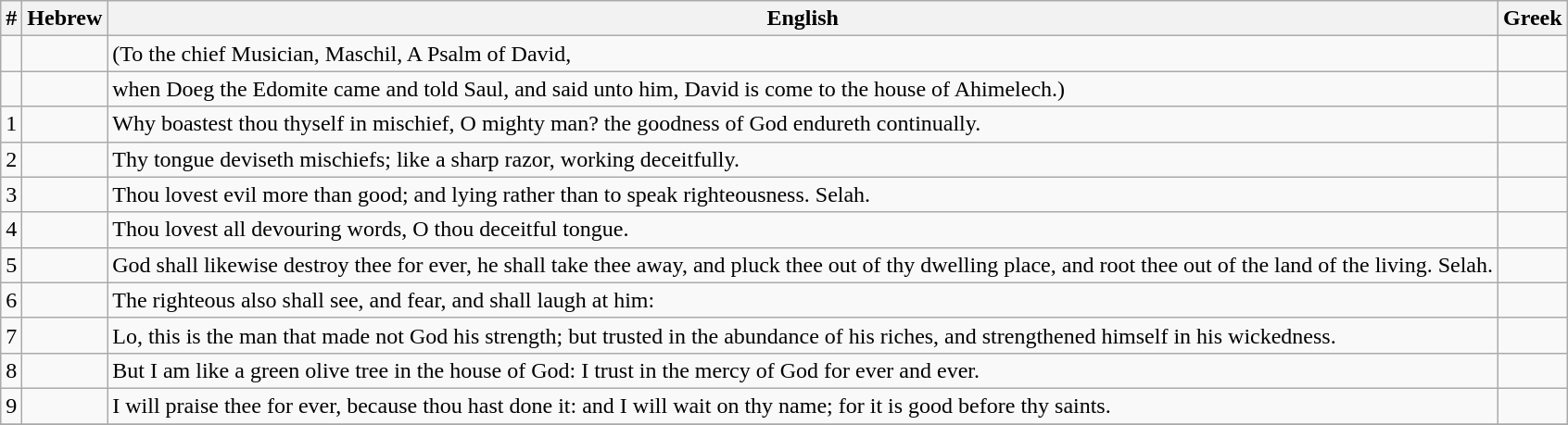<table class=wikitable>
<tr>
<th>#</th>
<th>Hebrew</th>
<th>English</th>
<th>Greek</th>
</tr>
<tr>
<td style="text-align:right"></td>
<td style="text-align:right"></td>
<td>(To the chief Musician, Maschil, A Psalm of David,</td>
<td></td>
</tr>
<tr>
<td style="text-align:right"></td>
<td style="text-align:right"></td>
<td>when Doeg the Edomite came and told Saul, and said unto him, David is come to the house of Ahimelech.)</td>
<td></td>
</tr>
<tr>
<td style="text-align:right">1</td>
<td style="text-align:right"></td>
<td>Why boastest thou thyself in mischief, O mighty man? the goodness of God endureth continually.</td>
<td></td>
</tr>
<tr>
<td style="text-align:right">2</td>
<td style="text-align:right"></td>
<td>Thy tongue deviseth mischiefs; like a sharp razor, working deceitfully.</td>
<td></td>
</tr>
<tr>
<td style="text-align:right">3</td>
<td style="text-align:right"></td>
<td>Thou lovest evil more than good; and lying rather than to speak righteousness. Selah.</td>
<td></td>
</tr>
<tr>
<td style="text-align:right">4</td>
<td style="text-align:right"></td>
<td>Thou lovest all devouring words, O thou deceitful tongue.</td>
<td></td>
</tr>
<tr>
<td style="text-align:right">5</td>
<td style="text-align:right"></td>
<td>God shall likewise destroy thee for ever, he shall take thee away, and pluck thee out of thy dwelling place, and root thee out of the land of the living. Selah.</td>
<td></td>
</tr>
<tr>
<td style="text-align:right">6</td>
<td style="text-align:right"></td>
<td>The righteous also shall see, and fear, and shall laugh at him:</td>
<td></td>
</tr>
<tr>
<td style="text-align:right">7</td>
<td style="text-align:right"></td>
<td>Lo, this is the man that made not God his strength; but trusted in the abundance of his riches, and strengthened himself in his wickedness.</td>
<td></td>
</tr>
<tr>
<td style="text-align:right">8</td>
<td style="text-align:right"></td>
<td>But I am like a green olive tree in the house of God: I trust in the mercy of God for ever and ever.</td>
<td></td>
</tr>
<tr>
<td style="text-align:right">9</td>
<td style="text-align:right"></td>
<td>I will praise thee for ever, because thou hast done it: and I will wait on thy name; for it is good before thy saints.</td>
<td></td>
</tr>
<tr>
</tr>
</table>
